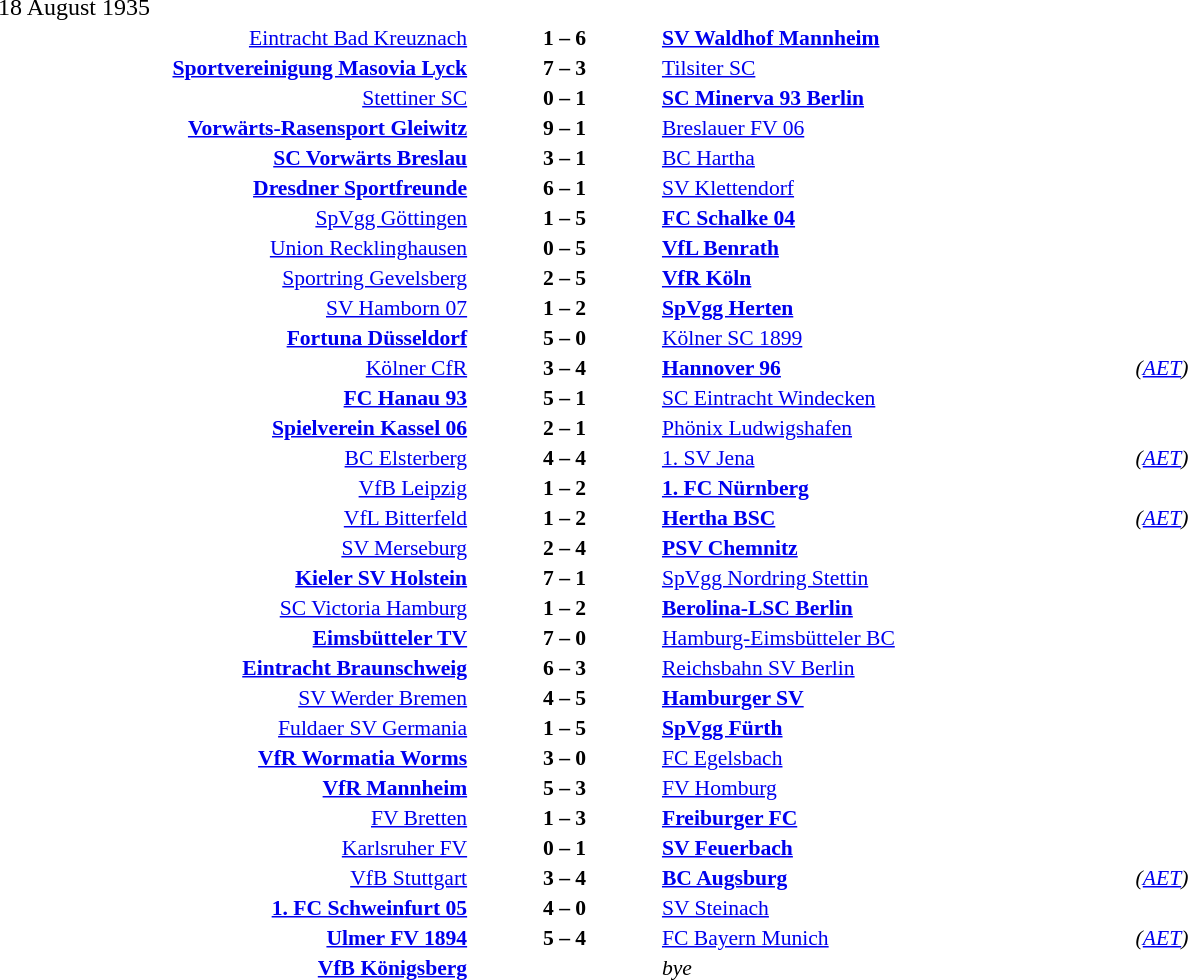<table width=100% cellspacing=1>
<tr>
<th width=25%></th>
<th width=10%></th>
<th width=25%></th>
<th></th>
</tr>
<tr>
<td>18 August 1935</td>
</tr>
<tr style=font-size:90%>
<td align=right><a href='#'>Eintracht Bad Kreuznach</a></td>
<td align=center><strong>1 – 6</strong></td>
<td><strong><a href='#'>SV Waldhof Mannheim</a></strong></td>
</tr>
<tr style=font-size:90%>
<td align=right><strong><a href='#'>Sportvereinigung Masovia Lyck</a></strong></td>
<td align=center><strong>7 – 3</strong></td>
<td><a href='#'>Tilsiter SC</a></td>
</tr>
<tr style=font-size:90%>
<td align=right><a href='#'>Stettiner SC</a></td>
<td align=center><strong>0 – 1</strong></td>
<td><strong><a href='#'>SC Minerva 93 Berlin</a></strong></td>
</tr>
<tr style=font-size:90%>
<td align=right><strong><a href='#'>Vorwärts-Rasensport Gleiwitz</a></strong></td>
<td align=center><strong>9 – 1</strong></td>
<td><a href='#'>Breslauer FV 06</a></td>
</tr>
<tr style=font-size:90%>
<td align=right><strong><a href='#'>SC Vorwärts Breslau</a></strong></td>
<td align=center><strong>3 – 1</strong></td>
<td><a href='#'>BC Hartha</a></td>
</tr>
<tr style=font-size:90%>
<td align=right><strong><a href='#'>Dresdner Sportfreunde</a></strong></td>
<td align=center><strong>6 – 1</strong></td>
<td><a href='#'>SV Klettendorf</a></td>
</tr>
<tr style=font-size:90%>
<td align=right><a href='#'>SpVgg Göttingen</a></td>
<td align=center><strong>1 – 5</strong></td>
<td><strong><a href='#'>FC Schalke 04</a></strong></td>
</tr>
<tr style=font-size:90%>
<td align=right><a href='#'>Union Recklinghausen</a></td>
<td align=center><strong>0 – 5</strong></td>
<td><strong><a href='#'>VfL Benrath</a></strong></td>
</tr>
<tr style=font-size:90%>
<td align=right><a href='#'>Sportring Gevelsberg</a></td>
<td align=center><strong>2 – 5</strong></td>
<td><strong><a href='#'>VfR Köln</a></strong></td>
</tr>
<tr style=font-size:90%>
<td align=right><a href='#'>SV Hamborn 07</a></td>
<td align=center><strong>1 – 2</strong></td>
<td><strong><a href='#'>SpVgg Herten</a></strong></td>
</tr>
<tr style=font-size:90%>
<td align=right><strong><a href='#'>Fortuna Düsseldorf</a></strong></td>
<td align=center><strong>5 – 0</strong></td>
<td><a href='#'>Kölner SC 1899</a></td>
</tr>
<tr style=font-size:90%>
<td align=right><a href='#'>Kölner CfR</a></td>
<td align=center><strong>3 – 4</strong></td>
<td><strong><a href='#'>Hannover 96</a></strong></td>
<td><em>(<a href='#'>AET</a>)</em></td>
</tr>
<tr style=font-size:90%>
<td align=right><strong><a href='#'>FC Hanau 93</a></strong></td>
<td align=center><strong>5 – 1</strong></td>
<td><a href='#'>SC Eintracht Windecken</a></td>
</tr>
<tr style=font-size:90%>
<td align=right><strong><a href='#'>Spielverein Kassel 06</a></strong></td>
<td align=center><strong>2 – 1</strong></td>
<td><a href='#'>Phönix Ludwigshafen</a></td>
</tr>
<tr style=font-size:90%>
<td align=right><a href='#'>BC Elsterberg</a></td>
<td align=center><strong>4 – 4</strong></td>
<td><a href='#'>1. SV Jena</a></td>
<td><em>(<a href='#'>AET</a>)</em></td>
</tr>
<tr style=font-size:90%>
<td align=right><a href='#'>VfB Leipzig</a></td>
<td align=center><strong>1 – 2</strong></td>
<td><strong><a href='#'>1. FC Nürnberg</a></strong></td>
</tr>
<tr style=font-size:90%>
<td align=right><a href='#'>VfL Bitterfeld</a></td>
<td align=center><strong>1 – 2</strong></td>
<td><strong><a href='#'>Hertha BSC</a></strong></td>
<td><em>(<a href='#'>AET</a>)</em></td>
</tr>
<tr style=font-size:90%>
<td align=right><a href='#'>SV Merseburg</a></td>
<td align=center><strong>2 – 4</strong></td>
<td><strong><a href='#'>PSV Chemnitz</a></strong></td>
</tr>
<tr style=font-size:90%>
<td align=right><strong><a href='#'>Kieler SV Holstein</a></strong></td>
<td align=center><strong>7 – 1</strong></td>
<td><a href='#'>SpVgg Nordring Stettin</a></td>
</tr>
<tr style=font-size:90%>
<td align=right><a href='#'>SC Victoria Hamburg</a></td>
<td align=center><strong>1 – 2</strong></td>
<td><strong><a href='#'>Berolina-LSC Berlin</a></strong></td>
</tr>
<tr style=font-size:90%>
<td align=right><strong><a href='#'>Eimsbütteler TV</a></strong></td>
<td align=center><strong>7 – 0</strong></td>
<td><a href='#'>Hamburg-Eimsbütteler BC</a></td>
</tr>
<tr style=font-size:90%>
<td align=right><strong><a href='#'>Eintracht Braunschweig</a></strong></td>
<td align=center><strong>6 – 3</strong></td>
<td><a href='#'>Reichsbahn SV Berlin</a></td>
</tr>
<tr style=font-size:90%>
<td align=right><a href='#'>SV Werder Bremen</a></td>
<td align=center><strong>4 – 5</strong></td>
<td><strong><a href='#'>Hamburger SV</a></strong></td>
</tr>
<tr style=font-size:90%>
<td align=right><a href='#'>Fuldaer SV Germania</a></td>
<td align=center><strong>1 – 5</strong></td>
<td><strong><a href='#'>SpVgg Fürth</a></strong></td>
</tr>
<tr style=font-size:90%>
<td align=right><strong><a href='#'>VfR Wormatia Worms</a></strong></td>
<td align=center><strong>3 – 0</strong></td>
<td><a href='#'>FC Egelsbach</a></td>
</tr>
<tr style=font-size:90%>
<td align=right><strong><a href='#'>VfR Mannheim</a></strong></td>
<td align=center><strong>5 – 3</strong></td>
<td><a href='#'>FV Homburg</a></td>
</tr>
<tr style=font-size:90%>
<td align=right><a href='#'>FV Bretten</a></td>
<td align=center><strong>1 – 3</strong></td>
<td><strong><a href='#'>Freiburger FC</a></strong></td>
</tr>
<tr style=font-size:90%>
<td align=right><a href='#'>Karlsruher FV</a></td>
<td align=center><strong>0 – 1</strong></td>
<td><strong><a href='#'>SV Feuerbach</a></strong></td>
</tr>
<tr style=font-size:90%>
<td align=right><a href='#'>VfB Stuttgart</a></td>
<td align=center><strong>3 – 4</strong></td>
<td><strong><a href='#'>BC Augsburg</a></strong></td>
<td><em>(<a href='#'>AET</a>)</em></td>
</tr>
<tr style=font-size:90%>
<td align=right><strong><a href='#'>1. FC Schweinfurt 05</a></strong></td>
<td align=center><strong>4 – 0</strong></td>
<td><a href='#'>SV Steinach</a></td>
</tr>
<tr style=font-size:90%>
<td align=right><strong><a href='#'>Ulmer FV 1894</a></strong></td>
<td align=center><strong>5 – 4</strong></td>
<td><a href='#'>FC Bayern Munich</a></td>
<td><em>(<a href='#'>AET</a>)</em></td>
</tr>
<tr style=font-size:90%>
<td align=right><strong><a href='#'>VfB Königsberg</a></strong></td>
<td align=center></td>
<td><em>bye</em></td>
</tr>
</table>
